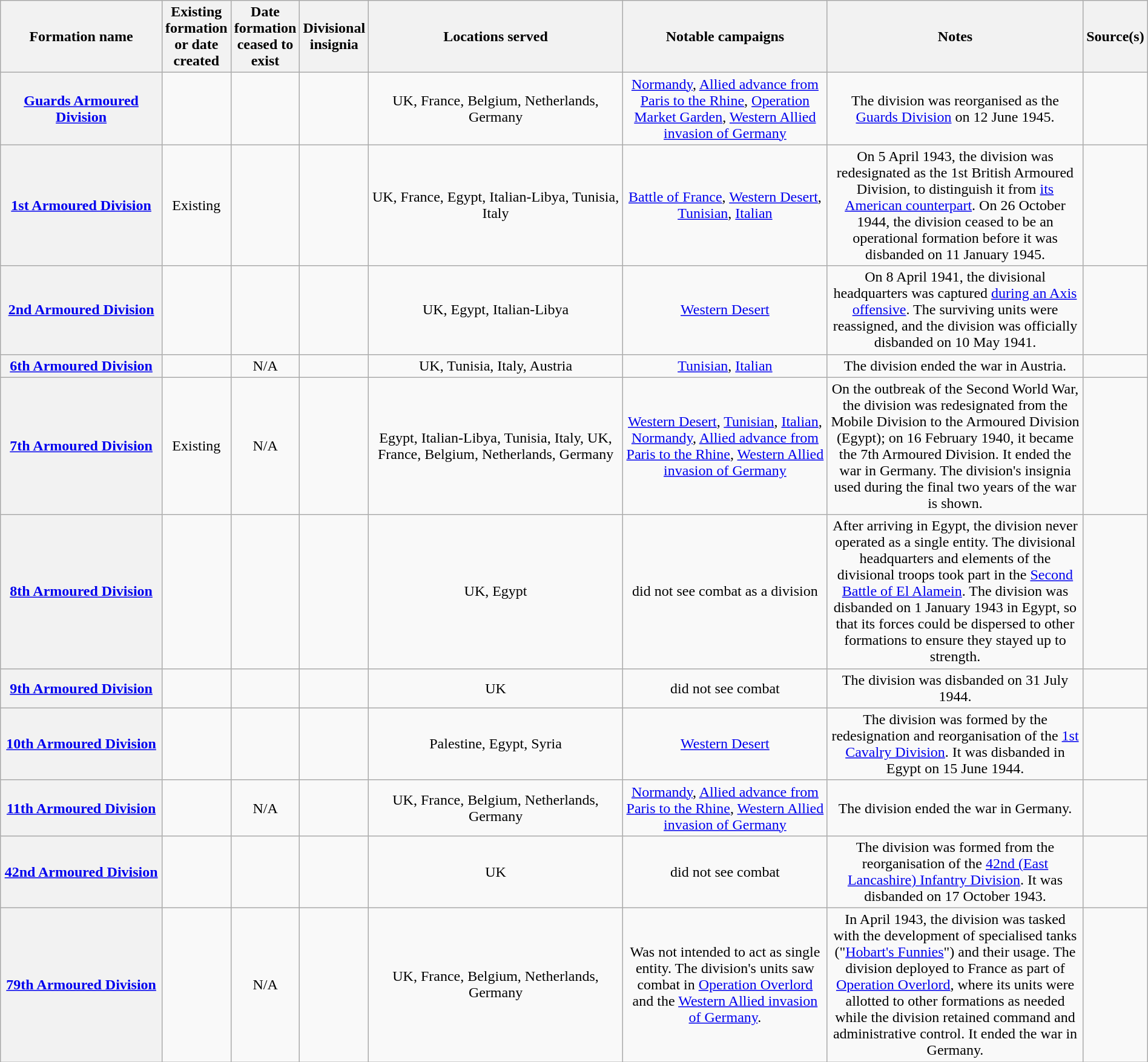<table class="wikitable sortable plainrowheaders" style="text-align: left; border-spacing: 2px; border: 1px solid darkgray; width: 100%;">
<tr>
<th width="15%" scope="col">Formation name</th>
<th width=5% scope="col">Existing formation or date created</th>
<th width=5% scope="col">Date formation ceased to exist</th>
<th class=unsortable>Divisional insignia</th>
<th class=unsortable width=25% scope="col">Locations served</th>
<th class=unsortable width=20% scope="col">Notable campaigns</th>
<th class=unsortable width=25% scope="col">Notes</th>
<th class=unsortable width=5% scope="col">Source(s)</th>
</tr>
<tr>
<th scope="row" style="text-align:center;"><a href='#'>Guards Armoured Division</a></th>
<td align="center"></td>
<td align="center"></td>
<td align="center"></td>
<td align="center">UK, France, Belgium, Netherlands, Germany</td>
<td align="center"><a href='#'>Normandy</a>, <a href='#'>Allied advance from Paris to the Rhine</a>, <a href='#'>Operation Market Garden</a>, <a href='#'>Western Allied invasion of Germany</a></td>
<td align="center">The division was reorganised as the <a href='#'>Guards Division</a> on 12 June 1945.</td>
<td align="center"></td>
</tr>
<tr>
<th scope="row" style="text-align:center;"><a href='#'>1st Armoured Division</a></th>
<td align="center">Existing</td>
<td align="center"></td>
<td align="center"></td>
<td align="center">UK, France, Egypt, Italian-Libya, Tunisia, Italy</td>
<td align="center"><a href='#'>Battle of France</a>, <a href='#'>Western Desert</a>, <a href='#'>Tunisian</a>, <a href='#'>Italian</a></td>
<td align="center">On 5 April 1943, the division was redesignated as the 1st British Armoured Division, to distinguish it from <a href='#'>its American counterpart</a>. On 26 October 1944, the division ceased to be an operational formation before it was disbanded on 11 January 1945.</td>
<td align="center"></td>
</tr>
<tr>
<th scope="row" style="text-align:center;"><a href='#'>2nd Armoured Division</a></th>
<td align="center"></td>
<td align="center"></td>
<td align="center"></td>
<td align="center">UK, Egypt, Italian-Libya</td>
<td align="center"><a href='#'>Western Desert</a></td>
<td align="center">On 8 April 1941, the divisional headquarters was captured <a href='#'>during an Axis offensive</a>. The surviving units were reassigned, and the division was officially disbanded on 10 May 1941.</td>
<td align="center"></td>
</tr>
<tr>
<th scope="row" style="text-align:center;"><a href='#'>6th Armoured Division</a></th>
<td align="center"></td>
<td align="center">N/A</td>
<td align="center"></td>
<td align="center">UK, Tunisia, Italy, Austria</td>
<td align="center"><a href='#'>Tunisian</a>, <a href='#'>Italian</a></td>
<td align="center">The division ended the war in Austria.</td>
<td align="center"></td>
</tr>
<tr>
<th scope="row" style="text-align:center;"><a href='#'>7th Armoured Division</a></th>
<td align="center">Existing</td>
<td align="center">N/A</td>
<td align="center"></td>
<td align="center">Egypt, Italian-Libya, Tunisia, Italy, UK, France, Belgium, Netherlands, Germany</td>
<td align="center"><a href='#'>Western Desert</a>, <a href='#'>Tunisian</a>, <a href='#'>Italian</a>, <a href='#'>Normandy</a>, <a href='#'>Allied advance from Paris to the Rhine</a>, <a href='#'>Western Allied invasion of Germany</a></td>
<td align="center">On the outbreak of the Second World War, the division was redesignated from the Mobile Division to the Armoured Division (Egypt); on 16 February 1940, it became the 7th Armoured Division. It ended the war in Germany. The division's insignia used during the final two years of the war is shown.</td>
<td align="center"></td>
</tr>
<tr>
<th scope="row" style="text-align:center;"><a href='#'>8th Armoured Division</a></th>
<td align="center"></td>
<td align="center"></td>
<td align="center"></td>
<td align="center">UK, Egypt</td>
<td align="center">did not see combat as a division</td>
<td align="center">After arriving in Egypt, the division never operated as a single entity. The divisional headquarters and elements of the divisional troops took part in the <a href='#'>Second Battle of El Alamein</a>. The division was disbanded on 1 January 1943 in Egypt, so that its forces could be dispersed to other formations to ensure they stayed up to strength.</td>
<td align="center"></td>
</tr>
<tr>
<th scope="row" style="text-align:center;"><a href='#'>9th Armoured Division</a></th>
<td align="center"></td>
<td align="center"></td>
<td align="center"></td>
<td align="center">UK</td>
<td align="center">did not see combat</td>
<td align="center">The division was disbanded on 31 July 1944.</td>
<td align="center"></td>
</tr>
<tr>
<th scope="row" style="text-align:center;"><a href='#'>10th Armoured Division</a></th>
<td align="center"></td>
<td align="center"></td>
<td align="center"></td>
<td align="center">Palestine, Egypt, Syria</td>
<td align="center"><a href='#'>Western Desert</a></td>
<td align="center">The division was formed by the redesignation and reorganisation of the <a href='#'>1st Cavalry Division</a>. It was disbanded in Egypt on 15 June 1944.</td>
<td align="center"></td>
</tr>
<tr>
<th scope="row" style="text-align:center;"><a href='#'>11th Armoured Division</a></th>
<td align="center"></td>
<td align="center">N/A</td>
<td align="center"></td>
<td align="center">UK, France, Belgium, Netherlands, Germany</td>
<td align="center"><a href='#'>Normandy</a>, <a href='#'>Allied advance from Paris to the Rhine</a>, <a href='#'>Western Allied invasion of Germany</a></td>
<td align="center">The division ended the war in Germany.</td>
<td align="center"></td>
</tr>
<tr>
<th scope="row" style="text-align:center;"><a href='#'>42nd Armoured Division</a></th>
<td align="center"></td>
<td align="center"></td>
<td align="center"></td>
<td align="center">UK</td>
<td align="center">did not see combat</td>
<td align="center">The division was formed from the reorganisation of the <a href='#'>42nd (East Lancashire) Infantry Division</a>. It was disbanded on 17 October 1943.</td>
<td align="center"></td>
</tr>
<tr>
<th scope="row" style="text-align:center;"><a href='#'>79th Armoured Division</a></th>
<td align="center"></td>
<td align="center">N/A</td>
<td align="center"></td>
<td align="center">UK, France, Belgium, Netherlands, Germany</td>
<td align="center">Was not intended to act as single entity. The division's units saw combat in <a href='#'>Operation Overlord</a> and the <a href='#'>Western Allied invasion of Germany</a>.</td>
<td align="center">In April 1943, the division was tasked with the development of specialised tanks ("<a href='#'>Hobart's Funnies</a>") and their usage. The division deployed to France as part of <a href='#'>Operation Overlord</a>, where its units were allotted to other formations as needed while the division retained command and administrative control. It ended the war in Germany.</td>
<td align="center"></td>
</tr>
</table>
